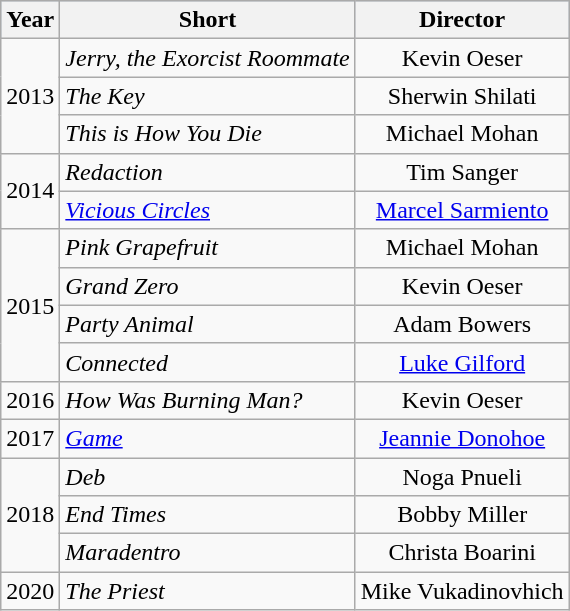<table class="wikitable sortable">
<tr style="background:#b0c4de; text-align:center;">
<th>Year</th>
<th>Short</th>
<th>Director</th>
</tr>
<tr>
<td style="text-align:center;" rowspan="3">2013</td>
<td style="text-align:left;"><em>Jerry, the Exorcist Roommate</em></td>
<td style="text-align:center;">Kevin Oeser</td>
</tr>
<tr>
<td style="text-align:left;"><em>The Key</em></td>
<td style="text-align:center;">Sherwin Shilati</td>
</tr>
<tr>
<td style="text-align:left;"><em>This is How You Die</em></td>
<td style="text-align:center;">Michael Mohan</td>
</tr>
<tr>
<td style="text-align:center;" rowspan="2">2014</td>
<td style="text-align:left;"><em>Redaction</em></td>
<td style="text-align:center;">Tim Sanger</td>
</tr>
<tr>
<td style="text-align:left;"><em><a href='#'>Vicious Circles</a></em></td>
<td style="text-align:center;"><a href='#'>Marcel Sarmiento</a></td>
</tr>
<tr>
<td style="text-align:center;" rowspan="4">2015</td>
<td style="text-align:left;"><em>Pink Grapefruit</em></td>
<td style="text-align:center;">Michael Mohan</td>
</tr>
<tr>
<td style="text-align:left;"><em>Grand Zero</em></td>
<td style="text-align:center;">Kevin Oeser</td>
</tr>
<tr>
<td style="text-align:left;"><em>Party Animal</em></td>
<td style="text-align:center;">Adam Bowers</td>
</tr>
<tr>
<td style="text-align:left;"><em>Connected</em></td>
<td style="text-align:center;"><a href='#'>Luke Gilford</a></td>
</tr>
<tr>
<td style="text-align:center;">2016</td>
<td style="text-align:left;"><em>How Was Burning Man?</em></td>
<td style="text-align:center;">Kevin Oeser</td>
</tr>
<tr>
<td style="text-align:center;">2017</td>
<td style="text-align:left;"><em><a href='#'>Game</a></em></td>
<td style="text-align:center;"><a href='#'>Jeannie Donohoe</a></td>
</tr>
<tr>
<td style="text-align:center;" rowspan="3">2018</td>
<td style="text-align:left;"><em>Deb</em></td>
<td style="text-align:center;">Noga Pnueli</td>
</tr>
<tr>
<td style="text-align:left;"><em>End Times</em></td>
<td style="text-align:center;">Bobby Miller</td>
</tr>
<tr>
<td style="text-align:left;"><em>Maradentro</em></td>
<td style="text-align:center;">Christa Boarini</td>
</tr>
<tr>
<td style="text-align:center;">2020</td>
<td style="text-align:left;"><em>The Priest</em></td>
<td style="text-align:center;">Mike Vukadinovhich</td>
</tr>
</table>
